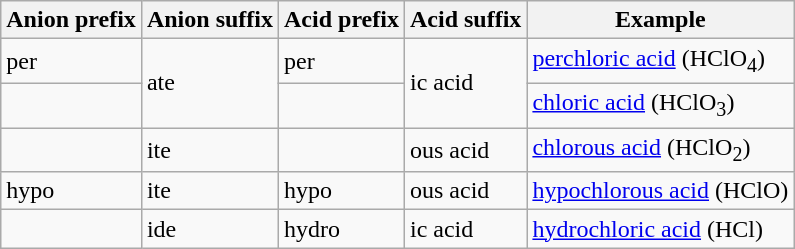<table class="wikitable">
<tr>
<th>Anion prefix</th>
<th>Anion suffix</th>
<th>Acid prefix</th>
<th>Acid suffix</th>
<th>Example</th>
</tr>
<tr>
<td>per</td>
<td rowspan="2">ate</td>
<td>per</td>
<td rowspan="2">ic acid</td>
<td><a href='#'>perchloric acid</a> (HClO<sub>4</sub>)</td>
</tr>
<tr>
<td></td>
<td></td>
<td><a href='#'>chloric acid</a> (HClO<sub>3</sub>)</td>
</tr>
<tr>
<td></td>
<td>ite</td>
<td></td>
<td>ous acid</td>
<td><a href='#'>chlorous acid</a> (HClO<sub>2</sub>)</td>
</tr>
<tr>
<td>hypo</td>
<td>ite</td>
<td>hypo</td>
<td>ous acid</td>
<td><a href='#'>hypochlorous acid</a> (HClO)</td>
</tr>
<tr>
<td></td>
<td>ide</td>
<td>hydro</td>
<td>ic acid</td>
<td><a href='#'>hydrochloric acid</a> (HCl)</td>
</tr>
</table>
